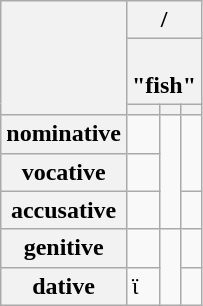<table class="wikitable polytonic">
<tr>
<th rowspan="3"></th>
<th colspan="3">/</th>
</tr>
<tr>
<th colspan="3"><br>"fish"</th>
</tr>
<tr>
<th></th>
<th></th>
<th></th>
</tr>
<tr>
<th>nominative</th>
<td></td>
<td rowspan="3"></td>
<td rowspan="2"></td>
</tr>
<tr>
<th>vocative</th>
<td></td>
</tr>
<tr>
<th>accusative</th>
<td></td>
<td></td>
</tr>
<tr>
<th>genitive</th>
<td></td>
<td rowspan="2"></td>
<td></td>
</tr>
<tr>
<th>dative</th>
<td>ϊ</td>
<td></td>
</tr>
</table>
